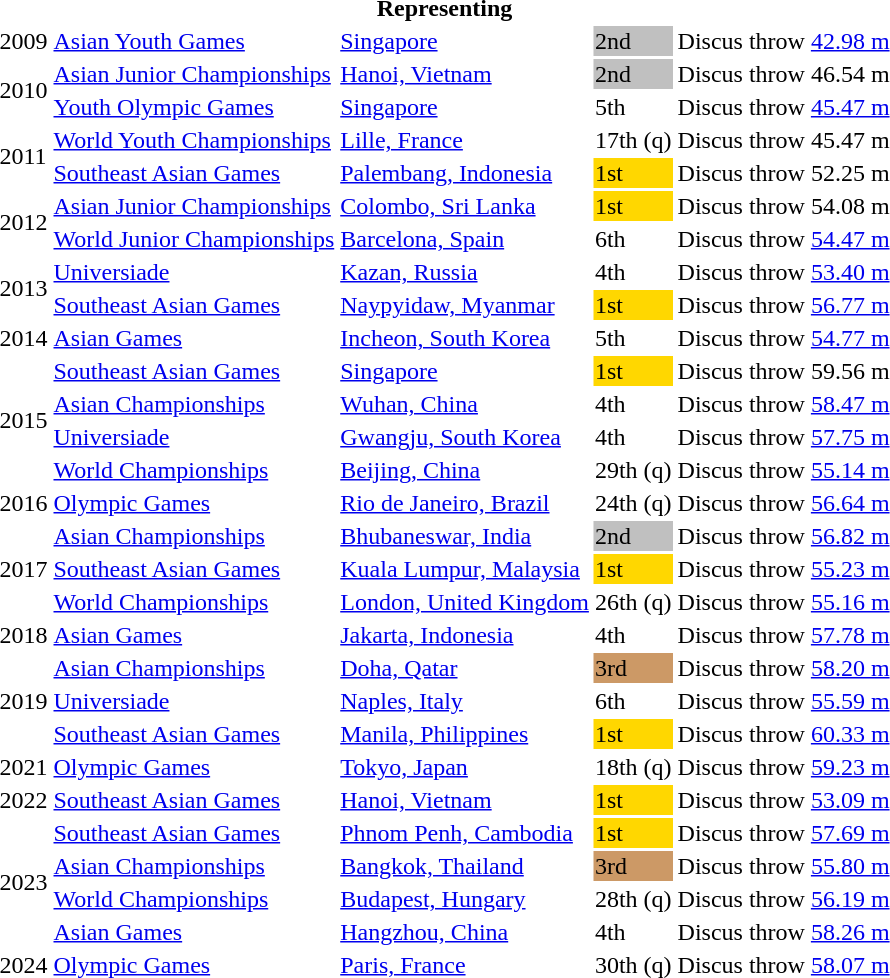<table>
<tr>
<th colspan="6">Representing </th>
</tr>
<tr>
<td>2009</td>
<td><a href='#'>Asian Youth Games</a></td>
<td><a href='#'>Singapore</a></td>
<td bgcolor=silver>2nd</td>
<td>Discus throw</td>
<td><a href='#'>42.98 m</a></td>
</tr>
<tr>
<td rowspan=2>2010</td>
<td><a href='#'>Asian Junior Championships</a></td>
<td><a href='#'>Hanoi, Vietnam</a></td>
<td bgcolor=silver>2nd</td>
<td>Discus throw</td>
<td>46.54 m</td>
</tr>
<tr>
<td><a href='#'>Youth Olympic Games</a></td>
<td><a href='#'>Singapore</a></td>
<td>5th</td>
<td>Discus throw</td>
<td><a href='#'>45.47 m</a></td>
</tr>
<tr>
<td rowspan=2>2011</td>
<td><a href='#'>World Youth Championships</a></td>
<td><a href='#'>Lille, France</a></td>
<td>17th (q)</td>
<td>Discus throw</td>
<td>45.47 m</td>
</tr>
<tr>
<td><a href='#'>Southeast Asian Games</a></td>
<td><a href='#'>Palembang, Indonesia</a></td>
<td bgcolor=gold>1st</td>
<td>Discus throw</td>
<td>52.25 m</td>
</tr>
<tr>
<td rowspan=2>2012</td>
<td><a href='#'>Asian Junior Championships</a></td>
<td><a href='#'>Colombo, Sri Lanka</a></td>
<td bgcolor=gold>1st</td>
<td>Discus throw</td>
<td>54.08 m</td>
</tr>
<tr>
<td><a href='#'>World Junior Championships</a></td>
<td><a href='#'>Barcelona, Spain</a></td>
<td>6th</td>
<td>Discus throw</td>
<td><a href='#'>54.47 m</a></td>
</tr>
<tr>
<td rowspan=2>2013</td>
<td><a href='#'>Universiade</a></td>
<td><a href='#'>Kazan, Russia</a></td>
<td>4th</td>
<td>Discus throw</td>
<td><a href='#'>53.40 m</a></td>
</tr>
<tr>
<td><a href='#'>Southeast Asian Games</a></td>
<td><a href='#'>Naypyidaw, Myanmar</a></td>
<td bgcolor=gold>1st</td>
<td>Discus throw</td>
<td><a href='#'>56.77 m</a></td>
</tr>
<tr>
<td>2014</td>
<td><a href='#'>Asian Games</a></td>
<td><a href='#'>Incheon, South Korea</a></td>
<td>5th</td>
<td>Discus throw</td>
<td><a href='#'>54.77 m</a></td>
</tr>
<tr>
<td rowspan=4>2015</td>
<td><a href='#'>Southeast Asian Games</a></td>
<td><a href='#'>Singapore</a></td>
<td bgcolor=gold>1st</td>
<td>Discus throw</td>
<td>59.56 m</td>
</tr>
<tr>
<td><a href='#'>Asian Championships</a></td>
<td><a href='#'>Wuhan, China</a></td>
<td>4th</td>
<td>Discus throw</td>
<td><a href='#'>58.47 m</a></td>
</tr>
<tr>
<td><a href='#'>Universiade</a></td>
<td><a href='#'>Gwangju, South Korea</a></td>
<td>4th</td>
<td>Discus throw</td>
<td><a href='#'>57.75 m</a></td>
</tr>
<tr>
<td><a href='#'>World Championships</a></td>
<td><a href='#'>Beijing, China</a></td>
<td>29th (q)</td>
<td>Discus throw</td>
<td><a href='#'>55.14 m</a></td>
</tr>
<tr>
<td>2016</td>
<td><a href='#'>Olympic Games</a></td>
<td><a href='#'>Rio de Janeiro, Brazil</a></td>
<td>24th (q)</td>
<td>Discus throw</td>
<td><a href='#'>56.64 m</a></td>
</tr>
<tr>
<td rowspan=3>2017</td>
<td><a href='#'>Asian Championships</a></td>
<td><a href='#'>Bhubaneswar, India</a></td>
<td bgcolor=silver>2nd</td>
<td>Discus throw</td>
<td><a href='#'>56.82 m</a></td>
</tr>
<tr>
<td><a href='#'>Southeast Asian Games</a></td>
<td><a href='#'>Kuala Lumpur, Malaysia</a></td>
<td bgcolor=gold>1st</td>
<td>Discus throw</td>
<td><a href='#'>55.23 m</a></td>
</tr>
<tr>
<td><a href='#'>World Championships</a></td>
<td><a href='#'>London, United Kingdom</a></td>
<td>26th (q)</td>
<td>Discus throw</td>
<td><a href='#'>55.16 m</a></td>
</tr>
<tr>
<td>2018</td>
<td><a href='#'>Asian Games</a></td>
<td><a href='#'>Jakarta, Indonesia</a></td>
<td>4th</td>
<td>Discus throw</td>
<td><a href='#'>57.78 m</a></td>
</tr>
<tr>
<td rowspan=3>2019</td>
<td><a href='#'>Asian Championships</a></td>
<td><a href='#'>Doha, Qatar</a></td>
<td bgcolor=cc9966>3rd</td>
<td>Discus throw</td>
<td><a href='#'>58.20 m</a></td>
</tr>
<tr>
<td><a href='#'>Universiade</a></td>
<td><a href='#'>Naples, Italy</a></td>
<td>6th</td>
<td>Discus throw</td>
<td><a href='#'>55.59 m</a></td>
</tr>
<tr>
<td><a href='#'>Southeast Asian Games</a></td>
<td><a href='#'>Manila, Philippines</a></td>
<td bgcolor=gold>1st</td>
<td>Discus throw</td>
<td><a href='#'>60.33 m</a></td>
</tr>
<tr>
<td>2021</td>
<td><a href='#'>Olympic Games</a></td>
<td><a href='#'>Tokyo, Japan</a></td>
<td>18th (q)</td>
<td>Discus throw</td>
<td><a href='#'>59.23 m</a></td>
</tr>
<tr>
<td>2022</td>
<td><a href='#'>Southeast Asian Games</a></td>
<td><a href='#'>Hanoi, Vietnam</a></td>
<td bgcolor=gold>1st</td>
<td>Discus throw</td>
<td><a href='#'>53.09 m</a></td>
</tr>
<tr>
<td rowspan=4>2023</td>
<td><a href='#'>Southeast Asian Games</a></td>
<td><a href='#'>Phnom Penh, Cambodia</a></td>
<td bgcolor=gold>1st</td>
<td>Discus throw</td>
<td><a href='#'>57.69 m</a></td>
</tr>
<tr>
<td><a href='#'>Asian  Championships</a></td>
<td><a href='#'>Bangkok, Thailand</a></td>
<td bgcolor=cc9966>3rd</td>
<td>Discus throw</td>
<td><a href='#'>55.80 m</a></td>
</tr>
<tr>
<td><a href='#'>World Championships</a></td>
<td><a href='#'>Budapest, Hungary</a></td>
<td>28th (q)</td>
<td>Discus throw</td>
<td><a href='#'>56.19 m</a></td>
</tr>
<tr>
<td><a href='#'>Asian Games</a></td>
<td><a href='#'>Hangzhou, China</a></td>
<td>4th</td>
<td>Discus throw</td>
<td><a href='#'>58.26 m</a></td>
</tr>
<tr>
<td>2024</td>
<td><a href='#'>Olympic Games</a></td>
<td><a href='#'>Paris, France</a></td>
<td>30th (q)</td>
<td>Discus throw</td>
<td><a href='#'>58.07 m</a></td>
</tr>
</table>
